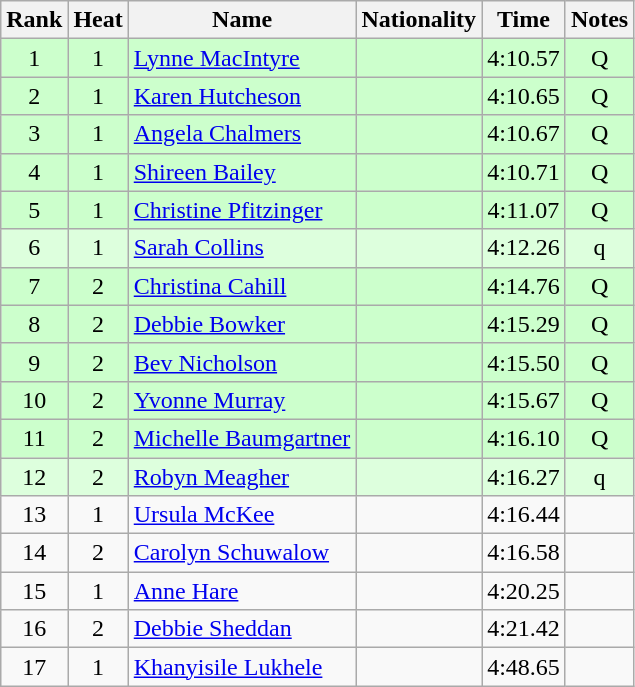<table class="wikitable sortable" style="text-align:center">
<tr>
<th>Rank</th>
<th>Heat</th>
<th>Name</th>
<th>Nationality</th>
<th>Time</th>
<th>Notes</th>
</tr>
<tr bgcolor=ccffcc>
<td>1</td>
<td>1</td>
<td align=left><a href='#'>Lynne MacIntyre</a></td>
<td align=left></td>
<td>4:10.57</td>
<td>Q</td>
</tr>
<tr bgcolor=ccffcc>
<td>2</td>
<td>1</td>
<td align=left><a href='#'>Karen Hutcheson</a></td>
<td align=left></td>
<td>4:10.65</td>
<td>Q</td>
</tr>
<tr bgcolor=ccffcc>
<td>3</td>
<td>1</td>
<td align=left><a href='#'>Angela Chalmers</a></td>
<td align=left></td>
<td>4:10.67</td>
<td>Q</td>
</tr>
<tr bgcolor=ccffcc>
<td>4</td>
<td>1</td>
<td align=left><a href='#'>Shireen Bailey</a></td>
<td align=left></td>
<td>4:10.71</td>
<td>Q</td>
</tr>
<tr bgcolor=ccffcc>
<td>5</td>
<td>1</td>
<td align=left><a href='#'>Christine Pfitzinger</a></td>
<td align=left></td>
<td>4:11.07</td>
<td>Q</td>
</tr>
<tr bgcolor=ddffdd>
<td>6</td>
<td>1</td>
<td align=left><a href='#'>Sarah Collins</a></td>
<td align=left></td>
<td>4:12.26</td>
<td>q</td>
</tr>
<tr bgcolor=ccffcc>
<td>7</td>
<td>2</td>
<td align=left><a href='#'>Christina Cahill</a></td>
<td align=left></td>
<td>4:14.76</td>
<td>Q</td>
</tr>
<tr bgcolor=ccffcc>
<td>8</td>
<td>2</td>
<td align=left><a href='#'>Debbie Bowker</a></td>
<td align=left></td>
<td>4:15.29</td>
<td>Q</td>
</tr>
<tr bgcolor=ccffcc>
<td>9</td>
<td>2</td>
<td align=left><a href='#'>Bev Nicholson</a></td>
<td align=left></td>
<td>4:15.50</td>
<td>Q</td>
</tr>
<tr bgcolor=ccffcc>
<td>10</td>
<td>2</td>
<td align=left><a href='#'>Yvonne Murray</a></td>
<td align=left></td>
<td>4:15.67</td>
<td>Q</td>
</tr>
<tr bgcolor=ccffcc>
<td>11</td>
<td>2</td>
<td align=left><a href='#'>Michelle Baumgartner</a></td>
<td align=left></td>
<td>4:16.10</td>
<td>Q</td>
</tr>
<tr bgcolor=ddffdd>
<td>12</td>
<td>2</td>
<td align=left><a href='#'>Robyn Meagher</a></td>
<td align=left></td>
<td>4:16.27</td>
<td>q</td>
</tr>
<tr>
<td>13</td>
<td>1</td>
<td align=left><a href='#'>Ursula McKee</a></td>
<td align=left></td>
<td>4:16.44</td>
<td></td>
</tr>
<tr>
<td>14</td>
<td>2</td>
<td align=left><a href='#'>Carolyn Schuwalow</a></td>
<td align=left></td>
<td>4:16.58</td>
<td></td>
</tr>
<tr>
<td>15</td>
<td>1</td>
<td align=left><a href='#'>Anne Hare</a></td>
<td align=left></td>
<td>4:20.25</td>
<td></td>
</tr>
<tr>
<td>16</td>
<td>2</td>
<td align=left><a href='#'>Debbie Sheddan</a></td>
<td align=left></td>
<td>4:21.42</td>
<td></td>
</tr>
<tr>
<td>17</td>
<td>1</td>
<td align=left><a href='#'>Khanyisile Lukhele</a></td>
<td align=left></td>
<td>4:48.65</td>
<td></td>
</tr>
</table>
